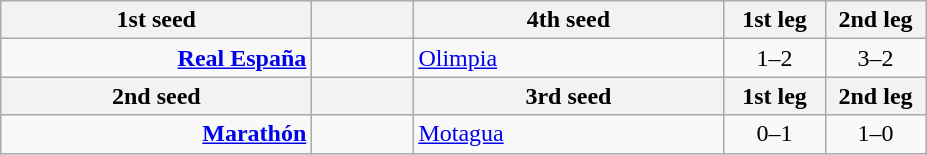<table class="wikitable">
<tr>
<th width="200">1st seed</th>
<th "></th>
<th width="200">4th seed</th>
<th width="60">1st leg</th>
<th width="60">2nd leg</th>
</tr>
<tr>
<td align="right"><a href='#'><strong>Real España</strong></a></td>
<td align="center"></td>
<td><a href='#'>Olimpia</a></td>
<td align="center">1–2</td>
<td align="center">3–2</td>
</tr>
<tr>
<th width="200">2nd seed</th>
<th width="60"></th>
<th width="200">3rd seed</th>
<th width="60">1st leg</th>
<th width="60">2nd leg</th>
</tr>
<tr>
<td align="right"><a href='#'><strong>Marathón</strong></a></td>
<td align="center"></td>
<td><a href='#'>Motagua</a></td>
<td align="center">0–1</td>
<td align="center">1–0</td>
</tr>
</table>
